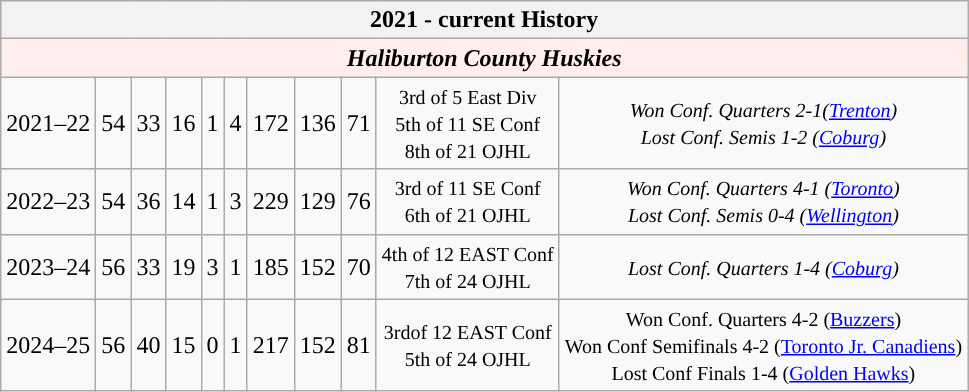<table class="wikitable " style="text-align:center;">
<tr>
<th colspan=12 bgcolor="#822433" text_color=white><strong>2021 - current History</strong></th>
</tr>
<tr style="text-align:center; background:#fee;">
<td colspan="11"><strong><em>Haliburton County Huskies</em></strong></td>
</tr>
<tr align="center">
<td>2021–22</td>
<td>54</td>
<td>33</td>
<td>16</td>
<td>1</td>
<td>4</td>
<td>172</td>
<td>136</td>
<td>71</td>
<td><small>3rd of 5 East Div<br>5th of 11 SE Conf<br>8th of 21 OJHL</small></td>
<td><small><em>Won Conf. Quarters 2-1(<a href='#'>Trenton</a>)<br>Lost Conf. Semis 1-2 (<a href='#'>Coburg</a>)<br></em></small></td>
</tr>
<tr align="center">
<td>2022–23</td>
<td>54</td>
<td>36</td>
<td>14</td>
<td>1</td>
<td>3</td>
<td>229</td>
<td>129</td>
<td>76</td>
<td><small>3rd of 11 SE Conf<br>6th of 21 OJHL</small></td>
<td><small><em>Won Conf. Quarters 4-1 (<a href='#'>Toronto</a>)<br>Lost Conf. Semis 0-4 (<a href='#'>Wellington</a>)<br></em></small></td>
</tr>
<tr align="center">
<td>2023–24</td>
<td>56</td>
<td>33</td>
<td>19</td>
<td>3</td>
<td>1</td>
<td>185</td>
<td>152</td>
<td>70</td>
<td><small>4th of 12 EAST Conf<br>7th of 24 OJHL</small></td>
<td><small><em>Lost Conf. Quarters 1-4 (<a href='#'>Coburg</a>)</em></small></td>
</tr>
<tr align="center">
<td>2024–25</td>
<td>56</td>
<td>40</td>
<td>15</td>
<td>0</td>
<td>1</td>
<td>217</td>
<td>152</td>
<td>81</td>
<td><small>3rdof 12 EAST Conf<br>5th of 24 OJHL</small></td>
<td><small>Won Conf. Quarters 4-2 (<a href='#'>Buzzers</a>)<br>Won Conf Semifinals 4-2 (<a href='#'>Toronto Jr. Canadiens</a>)<br>Lost Conf Finals 1-4 (<a href='#'>Golden Hawks</a>)</small></td>
</tr>
</table>
